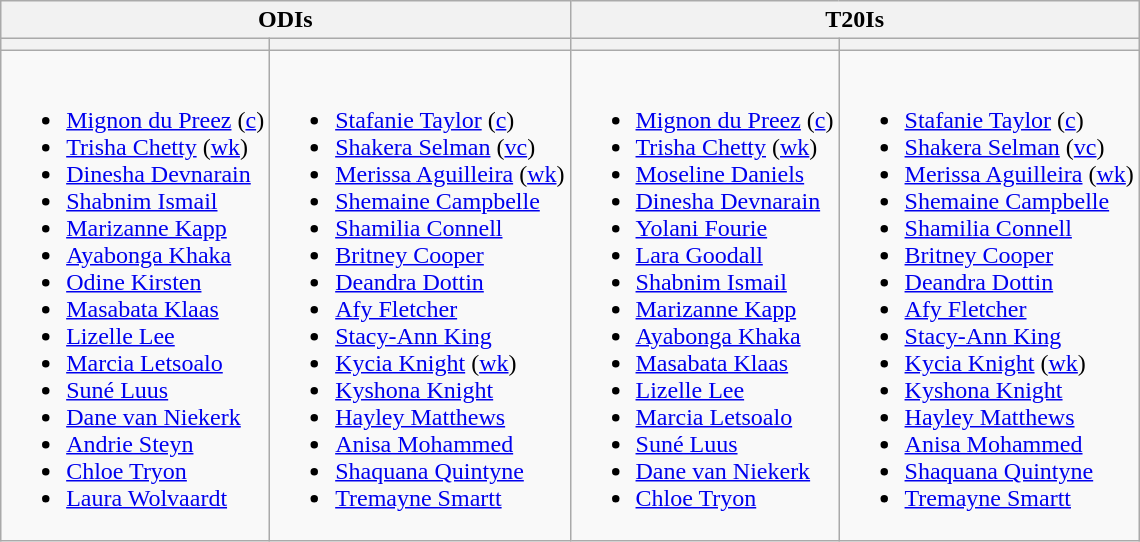<table class="wikitable" style="text-align:left; margin:auto">
<tr>
<th colspan=2>ODIs</th>
<th colspan=2>T20Is</th>
</tr>
<tr>
<th></th>
<th></th>
<th></th>
<th></th>
</tr>
<tr style="vertical-align:top">
<td><br><ul><li><a href='#'>Mignon du Preez</a> (<a href='#'>c</a>)</li><li><a href='#'>Trisha Chetty</a> (<a href='#'>wk</a>)</li><li><a href='#'>Dinesha Devnarain</a></li><li><a href='#'>Shabnim Ismail</a></li><li><a href='#'>Marizanne Kapp</a></li><li><a href='#'>Ayabonga Khaka</a></li><li><a href='#'>Odine Kirsten</a></li><li><a href='#'>Masabata Klaas</a></li><li><a href='#'>Lizelle Lee</a></li><li><a href='#'>Marcia Letsoalo</a></li><li><a href='#'>Suné Luus</a></li><li><a href='#'>Dane van Niekerk</a></li><li><a href='#'>Andrie Steyn</a></li><li><a href='#'>Chloe Tryon</a></li><li><a href='#'>Laura Wolvaardt</a></li></ul></td>
<td><br><ul><li><a href='#'>Stafanie Taylor</a> (<a href='#'>c</a>)</li><li><a href='#'>Shakera Selman</a> (<a href='#'>vc</a>)</li><li><a href='#'>Merissa Aguilleira</a> (<a href='#'>wk</a>)</li><li><a href='#'>Shemaine Campbelle</a></li><li><a href='#'>Shamilia Connell</a></li><li><a href='#'>Britney Cooper</a></li><li><a href='#'>Deandra Dottin</a></li><li><a href='#'>Afy Fletcher</a></li><li><a href='#'>Stacy-Ann King</a></li><li><a href='#'>Kycia Knight</a> (<a href='#'>wk</a>)</li><li><a href='#'>Kyshona Knight</a></li><li><a href='#'>Hayley Matthews</a></li><li><a href='#'>Anisa Mohammed</a></li><li><a href='#'>Shaquana Quintyne</a></li><li><a href='#'>Tremayne Smartt</a></li></ul></td>
<td><br><ul><li><a href='#'>Mignon du Preez</a> (<a href='#'>c</a>)</li><li><a href='#'>Trisha Chetty</a> (<a href='#'>wk</a>)</li><li><a href='#'>Moseline Daniels</a></li><li><a href='#'>Dinesha Devnarain</a></li><li><a href='#'>Yolani Fourie</a></li><li><a href='#'>Lara Goodall</a></li><li><a href='#'>Shabnim Ismail</a></li><li><a href='#'>Marizanne Kapp</a></li><li><a href='#'>Ayabonga Khaka</a></li><li><a href='#'>Masabata Klaas</a></li><li><a href='#'>Lizelle Lee</a></li><li><a href='#'>Marcia Letsoalo</a></li><li><a href='#'>Suné Luus</a></li><li><a href='#'>Dane van Niekerk</a></li><li><a href='#'>Chloe Tryon</a></li></ul></td>
<td><br><ul><li><a href='#'>Stafanie Taylor</a> (<a href='#'>c</a>)</li><li><a href='#'>Shakera Selman</a> (<a href='#'>vc</a>)</li><li><a href='#'>Merissa Aguilleira</a> (<a href='#'>wk</a>)</li><li><a href='#'>Shemaine Campbelle</a></li><li><a href='#'>Shamilia Connell</a></li><li><a href='#'>Britney Cooper</a></li><li><a href='#'>Deandra Dottin</a></li><li><a href='#'>Afy Fletcher</a></li><li><a href='#'>Stacy-Ann King</a></li><li><a href='#'>Kycia Knight</a> (<a href='#'>wk</a>)</li><li><a href='#'>Kyshona Knight</a></li><li><a href='#'>Hayley Matthews</a></li><li><a href='#'>Anisa Mohammed</a></li><li><a href='#'>Shaquana Quintyne</a></li><li><a href='#'>Tremayne Smartt</a></li></ul></td>
</tr>
</table>
